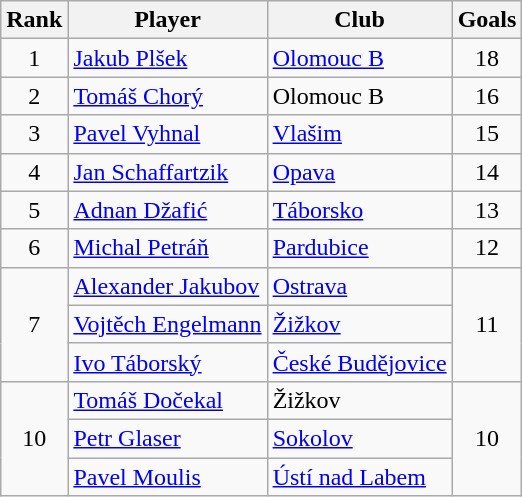<table class="wikitable" style="text-align: center;">
<tr>
<th>Rank</th>
<th>Player</th>
<th>Club</th>
<th>Goals</th>
</tr>
<tr>
<td>1</td>
<td align="left"> <a href='#'>Jakub Plšek</a></td>
<td align="left"><a href='#'>Olomouc B</a></td>
<td>18</td>
</tr>
<tr>
<td>2</td>
<td align="left"> <a href='#'>Tomáš Chorý</a></td>
<td align="left">Olomouc B</td>
<td>16</td>
</tr>
<tr>
<td>3</td>
<td align="left"> <a href='#'>Pavel Vyhnal</a></td>
<td align="left"><a href='#'>Vlašim</a></td>
<td>15</td>
</tr>
<tr>
<td>4</td>
<td align="left"> <a href='#'>Jan Schaffartzik</a></td>
<td align="left"><a href='#'>Opava</a></td>
<td>14</td>
</tr>
<tr>
<td>5</td>
<td align="left"> <a href='#'>Adnan Džafić</a></td>
<td align="left"><a href='#'>Táborsko</a></td>
<td>13</td>
</tr>
<tr>
<td>6</td>
<td align="left"> <a href='#'>Michal Petráň</a></td>
<td align="left"><a href='#'>Pardubice</a></td>
<td>12</td>
</tr>
<tr>
<td rowspan=3>7</td>
<td align="left"> <a href='#'>Alexander Jakubov</a></td>
<td align="left"><a href='#'>Ostrava</a></td>
<td rowspan=3>11</td>
</tr>
<tr>
<td align="left"> <a href='#'>Vojtěch Engelmann</a></td>
<td align="left"><a href='#'>Žižkov</a></td>
</tr>
<tr>
<td align="left"> <a href='#'>Ivo Táborský</a></td>
<td align="left"><a href='#'>České Budějovice</a></td>
</tr>
<tr>
<td rowspan=3>10</td>
<td align="left"> <a href='#'>Tomáš Dočekal</a></td>
<td align="left">Žižkov</td>
<td rowspan=3>10</td>
</tr>
<tr>
<td align="left"> <a href='#'>Petr Glaser</a></td>
<td align="left"><a href='#'>Sokolov</a></td>
</tr>
<tr>
<td align="left"> <a href='#'>Pavel Moulis</a></td>
<td align="left"><a href='#'>Ústí nad Labem</a></td>
</tr>
</table>
